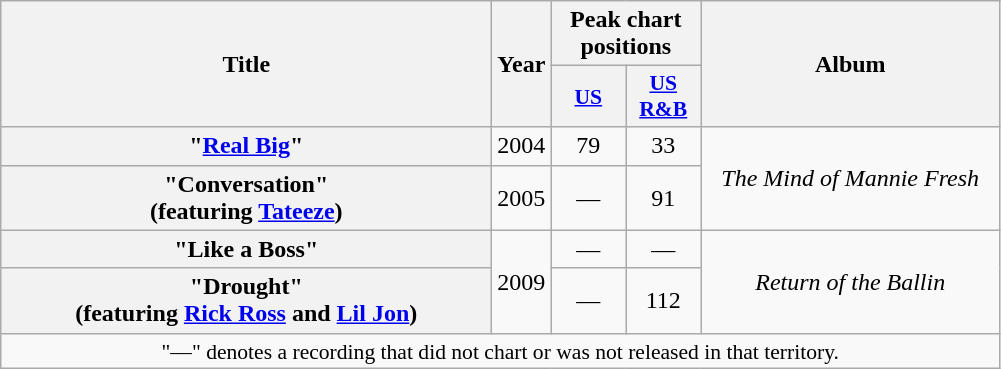<table class="wikitable plainrowheaders" style="text-align:center;">
<tr>
<th scope="col" rowspan="2" style="width:20em;">Title</th>
<th scope="col" rowspan="2">Year</th>
<th scope="col" colspan="2">Peak chart positions</th>
<th scope="col" rowspan="2" style="width:12em;">Album</th>
</tr>
<tr>
<th style="width:3em;font-size:90%;"><a href='#'>US</a><br></th>
<th style="width:3em;font-size:90%;"><a href='#'>US<br>R&B</a><br></th>
</tr>
<tr>
<th scope="row">"<a href='#'>Real Big</a>"</th>
<td>2004</td>
<td>79</td>
<td>33</td>
<td rowspan="2"><em>The Mind of Mannie Fresh</em></td>
</tr>
<tr>
<th scope="row">"Conversation"<br><span>(featuring <a href='#'>Tateeze</a>)</span></th>
<td>2005</td>
<td>—</td>
<td>91</td>
</tr>
<tr>
<th scope="row">"Like a Boss"</th>
<td rowspan="2">2009</td>
<td>—</td>
<td>—</td>
<td rowspan="2"><em>Return of the Ballin</em></td>
</tr>
<tr>
<th scope="row">"Drought"<br><span>(featuring <a href='#'>Rick Ross</a> and <a href='#'>Lil Jon</a>)</span></th>
<td>—</td>
<td>112</td>
</tr>
<tr>
<td colspan="5" style="font-size:90%">"—" denotes a recording that did not chart or was not released in that territory.</td>
</tr>
</table>
